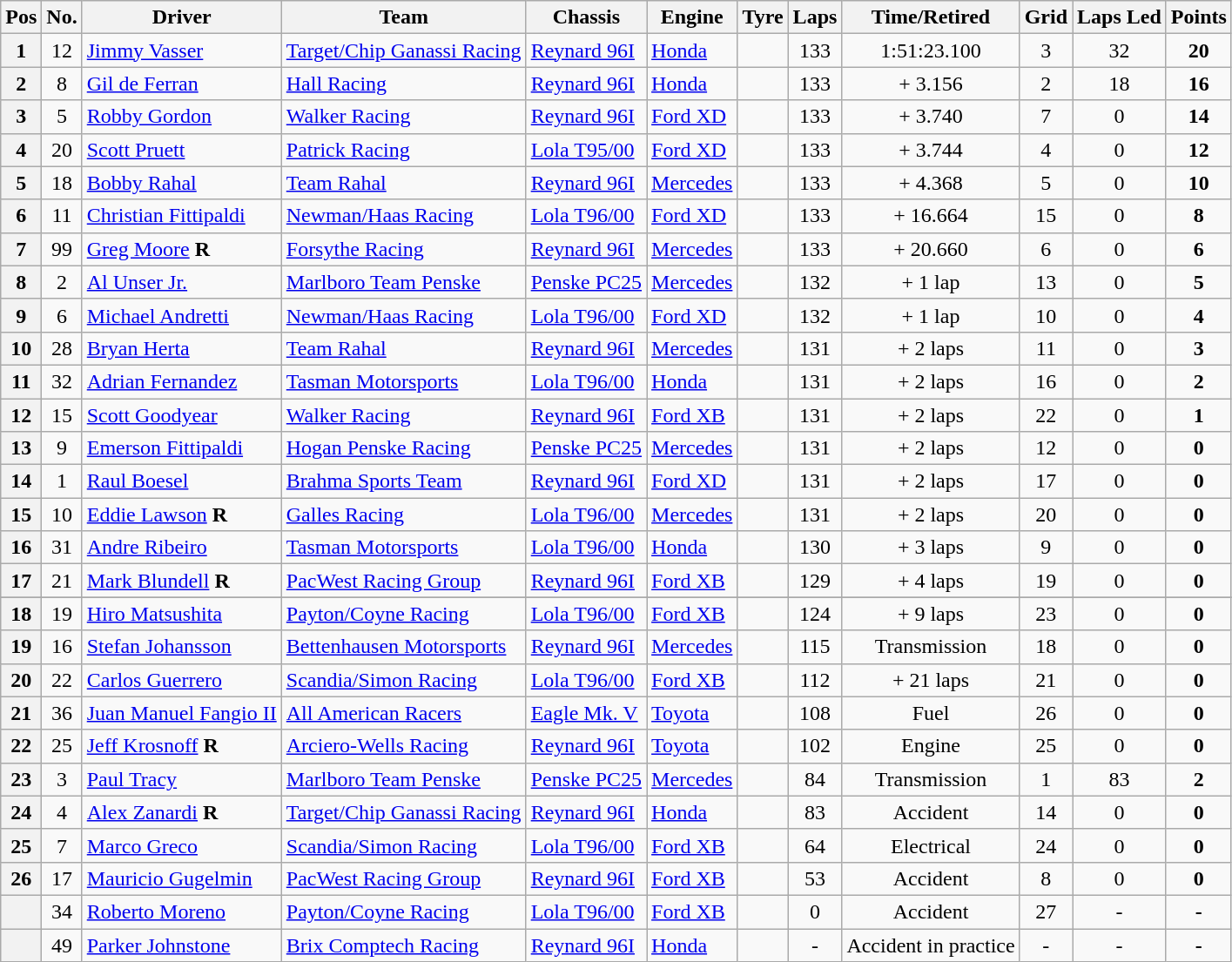<table class="wikitable sortable" style="font-size:100%">
<tr>
<th>Pos</th>
<th>No.</th>
<th>Driver</th>
<th>Team</th>
<th>Chassis</th>
<th>Engine</th>
<th>Tyre</th>
<th>Laps</th>
<th>Time/Retired</th>
<th>Grid</th>
<th>Laps Led</th>
<th>Points</th>
</tr>
<tr>
<th>1</th>
<td align=center>12</td>
<td> <a href='#'>Jimmy Vasser</a></td>
<td><a href='#'>Target/Chip Ganassi Racing</a></td>
<td><a href='#'>Reynard 96I</a></td>
<td><a href='#'>Honda</a></td>
<td></td>
<td align=center>133</td>
<td align=center>1:51:23.100</td>
<td align=center>3</td>
<td align=center>32</td>
<td align=center><strong>20</strong></td>
</tr>
<tr>
<th>2</th>
<td align="center">8</td>
<td> <a href='#'>Gil de Ferran</a></td>
<td><a href='#'>Hall Racing</a></td>
<td><a href='#'>Reynard 96I</a></td>
<td><a href='#'>Honda</a></td>
<td></td>
<td align=center>133</td>
<td align=center>+ 3.156</td>
<td align=center>2</td>
<td align=center>18</td>
<td align=center><strong>16</strong></td>
</tr>
<tr>
<th>3</th>
<td align=center>5</td>
<td> <a href='#'>Robby Gordon</a></td>
<td><a href='#'>Walker Racing</a></td>
<td><a href='#'>Reynard 96I</a></td>
<td><a href='#'>Ford XD</a></td>
<td></td>
<td align=center>133</td>
<td align=center>+ 3.740</td>
<td align=center>7</td>
<td align=center>0</td>
<td align=center><strong>14</strong></td>
</tr>
<tr>
<th>4</th>
<td align=center>20</td>
<td> <a href='#'>Scott Pruett</a></td>
<td><a href='#'>Patrick Racing</a></td>
<td><a href='#'>Lola T95/00</a></td>
<td><a href='#'>Ford XD</a></td>
<td></td>
<td align=center>133</td>
<td align=center>+ 3.744</td>
<td align=center>4</td>
<td align=center>0</td>
<td align=center><strong>12</strong></td>
</tr>
<tr>
<th>5</th>
<td align=center>18</td>
<td> <a href='#'>Bobby Rahal</a></td>
<td><a href='#'>Team Rahal</a></td>
<td><a href='#'>Reynard 96I</a></td>
<td><a href='#'>Mercedes</a></td>
<td></td>
<td align=center>133</td>
<td align=center>+ 4.368</td>
<td align=center>5</td>
<td align=center>0</td>
<td align=center><strong>10</strong></td>
</tr>
<tr>
<th>6</th>
<td align=center>11</td>
<td> <a href='#'>Christian Fittipaldi</a></td>
<td><a href='#'>Newman/Haas Racing</a></td>
<td><a href='#'>Lola T96/00</a></td>
<td><a href='#'>Ford XD</a></td>
<td></td>
<td align=center>133</td>
<td align=center>+ 16.664</td>
<td align=center>15</td>
<td align=center>0</td>
<td align=center><strong>8</strong></td>
</tr>
<tr>
<th>7</th>
<td align="center">99</td>
<td> <a href='#'>Greg Moore</a> <strong><span>R</span></strong>   </td>
<td><a href='#'>Forsythe Racing</a></td>
<td><a href='#'>Reynard 96I</a></td>
<td><a href='#'>Mercedes</a></td>
<td></td>
<td align=center>133</td>
<td align=center>+ 20.660</td>
<td align=center>6</td>
<td align=center>0</td>
<td align=center><strong>6</strong></td>
</tr>
<tr>
<th>8</th>
<td align=center>2</td>
<td> <a href='#'>Al Unser Jr.</a></td>
<td><a href='#'>Marlboro Team Penske</a></td>
<td><a href='#'>Penske PC25</a></td>
<td><a href='#'>Mercedes</a></td>
<td></td>
<td align=center>132</td>
<td align=center>+ 1 lap</td>
<td align=center>13</td>
<td align=center>0</td>
<td align=center><strong>5</strong></td>
</tr>
<tr>
<th>9</th>
<td align=center>6</td>
<td> <a href='#'>Michael Andretti</a></td>
<td><a href='#'>Newman/Haas Racing</a></td>
<td><a href='#'>Lola T96/00</a></td>
<td><a href='#'>Ford XD</a></td>
<td></td>
<td align=center>132</td>
<td align=center>+ 1 lap</td>
<td align=center>10</td>
<td align=center>0</td>
<td align=center><strong>4</strong></td>
</tr>
<tr>
<th>10</th>
<td align=center>28</td>
<td> <a href='#'>Bryan Herta</a></td>
<td><a href='#'>Team Rahal</a></td>
<td><a href='#'>Reynard 96I</a></td>
<td><a href='#'>Mercedes</a></td>
<td></td>
<td align=center>131</td>
<td align=center>+ 2 laps</td>
<td align=center>11</td>
<td align=center>0</td>
<td align=center><strong>3</strong></td>
</tr>
<tr>
<th>11</th>
<td align=center>32</td>
<td> <a href='#'>Adrian Fernandez</a></td>
<td><a href='#'>Tasman Motorsports</a></td>
<td><a href='#'>Lola T96/00</a></td>
<td><a href='#'>Honda</a></td>
<td></td>
<td align=center>131</td>
<td align=center>+ 2 laps</td>
<td align=center>16</td>
<td align=center>0</td>
<td align=center><strong>2</strong></td>
</tr>
<tr>
<th>12</th>
<td align=center>15</td>
<td> <a href='#'>Scott Goodyear</a></td>
<td><a href='#'>Walker Racing</a></td>
<td><a href='#'>Reynard 96I</a></td>
<td><a href='#'>Ford XB</a></td>
<td></td>
<td align=center>131</td>
<td align=center>+ 2 laps</td>
<td align=center>22</td>
<td align=center>0</td>
<td align=center><strong>1</strong></td>
</tr>
<tr>
<th>13</th>
<td align=center>9</td>
<td> <a href='#'>Emerson Fittipaldi</a></td>
<td><a href='#'>Hogan Penske Racing</a></td>
<td><a href='#'>Penske PC25</a></td>
<td><a href='#'>Mercedes</a></td>
<td></td>
<td align=center>131</td>
<td align=center>+ 2 laps</td>
<td align=center>12</td>
<td align=center>0</td>
<td align=center><strong>0</strong></td>
</tr>
<tr>
<th>14</th>
<td align=center>1</td>
<td> <a href='#'>Raul Boesel</a></td>
<td><a href='#'>Brahma Sports Team</a></td>
<td><a href='#'>Reynard 96I</a></td>
<td><a href='#'>Ford XD</a></td>
<td></td>
<td align=center>131</td>
<td align=center>+ 2 laps</td>
<td align=center>17</td>
<td align=center>0</td>
<td align=center><strong>0</strong></td>
</tr>
<tr>
<th>15</th>
<td align=center>10</td>
<td> <a href='#'>Eddie Lawson</a> <strong><span>R</span></strong></td>
<td><a href='#'>Galles Racing</a></td>
<td><a href='#'>Lola T96/00</a></td>
<td><a href='#'>Mercedes</a></td>
<td></td>
<td align=center>131</td>
<td align=center>+ 2 laps</td>
<td align=center>20</td>
<td align=center>0</td>
<td align=center><strong>0</strong></td>
</tr>
<tr>
<th>16</th>
<td align=center>31</td>
<td> <a href='#'>Andre Ribeiro</a></td>
<td><a href='#'>Tasman Motorsports</a></td>
<td><a href='#'>Lola T96/00</a></td>
<td><a href='#'>Honda</a></td>
<td></td>
<td align=center>130</td>
<td align=center>+ 3 laps</td>
<td align=center>9</td>
<td align=center>0</td>
<td align=center><strong>0</strong></td>
</tr>
<tr>
<th>17</th>
<td align=center>21</td>
<td> <a href='#'>Mark Blundell</a> <strong><span>R</span></strong></td>
<td><a href='#'>PacWest Racing Group</a></td>
<td><a href='#'>Reynard 96I</a></td>
<td><a href='#'>Ford XB</a></td>
<td></td>
<td align=center>129</td>
<td align=center>+ 4 laps</td>
<td align=center>19</td>
<td align=center>0</td>
<td align=center><strong>0</strong></td>
</tr>
<tr>
</tr>
<tr>
<th>18</th>
<td align=center>19</td>
<td> <a href='#'>Hiro Matsushita</a></td>
<td><a href='#'>Payton/Coyne Racing</a></td>
<td><a href='#'>Lola T96/00</a></td>
<td><a href='#'>Ford XB</a></td>
<td></td>
<td align=center>124</td>
<td align=center>+ 9 laps</td>
<td align=center>23</td>
<td align=center>0</td>
<td align=center><strong>0</strong></td>
</tr>
<tr>
<th>19</th>
<td align=center>16</td>
<td> <a href='#'>Stefan Johansson</a></td>
<td><a href='#'>Bettenhausen Motorsports</a></td>
<td><a href='#'>Reynard 96I</a></td>
<td><a href='#'>Mercedes</a></td>
<td></td>
<td align=center>115</td>
<td align=center>Transmission</td>
<td align=center>18</td>
<td align=center>0</td>
<td align=center><strong>0</strong></td>
</tr>
<tr>
<th>20</th>
<td align=center>22</td>
<td> <a href='#'>Carlos Guerrero</a></td>
<td><a href='#'>Scandia/Simon Racing</a></td>
<td><a href='#'>Lola T96/00</a></td>
<td><a href='#'>Ford XB</a></td>
<td></td>
<td align=center>112</td>
<td align=center>+ 21 laps</td>
<td align=center>21</td>
<td align=center>0</td>
<td align=center><strong>0</strong></td>
</tr>
<tr>
<th>21</th>
<td align=center>36</td>
<td> <a href='#'>Juan Manuel Fangio II</a></td>
<td><a href='#'>All American Racers</a></td>
<td><a href='#'>Eagle Mk. V</a></td>
<td><a href='#'>Toyota</a></td>
<td></td>
<td align=center>108</td>
<td align=center>Fuel</td>
<td align=center>26</td>
<td align=center>0</td>
<td align=center><strong>0</strong></td>
</tr>
<tr>
<th>22</th>
<td align=center>25</td>
<td> <a href='#'>Jeff Krosnoff</a> <strong><span>R</span></strong></td>
<td><a href='#'>Arciero-Wells Racing</a></td>
<td><a href='#'>Reynard 96I</a></td>
<td><a href='#'>Toyota</a></td>
<td></td>
<td align=center>102</td>
<td align=center>Engine</td>
<td align=center>25</td>
<td align=center>0</td>
<td align=center><strong>0</strong></td>
</tr>
<tr>
<th>23</th>
<td align=center>3</td>
<td> <a href='#'>Paul Tracy</a></td>
<td><a href='#'>Marlboro Team Penske</a></td>
<td><a href='#'>Penske PC25</a></td>
<td><a href='#'>Mercedes</a></td>
<td></td>
<td align=center>84</td>
<td align=center>Transmission</td>
<td align=center>1</td>
<td align=center>83</td>
<td align=center><strong>2</strong></td>
</tr>
<tr>
<th>24</th>
<td align=center>4</td>
<td> <a href='#'>Alex Zanardi</a> <strong><span>R</span></strong></td>
<td><a href='#'>Target/Chip Ganassi Racing</a></td>
<td><a href='#'>Reynard 96I</a></td>
<td><a href='#'>Honda</a></td>
<td></td>
<td align=center>83</td>
<td align=center>Accident</td>
<td align=center>14</td>
<td align=center>0</td>
<td align=center><strong>0</strong></td>
</tr>
<tr>
<th>25</th>
<td align=center>7</td>
<td> <a href='#'>Marco Greco</a></td>
<td><a href='#'>Scandia/Simon Racing</a></td>
<td><a href='#'>Lola T96/00</a></td>
<td><a href='#'>Ford XB</a></td>
<td></td>
<td align=center>64</td>
<td align=center>Electrical</td>
<td align=center>24</td>
<td align=center>0</td>
<td align=center><strong>0</strong></td>
</tr>
<tr>
<th>26</th>
<td align=center>17</td>
<td> <a href='#'>Mauricio Gugelmin</a></td>
<td><a href='#'>PacWest Racing Group</a></td>
<td><a href='#'>Reynard 96I</a></td>
<td><a href='#'>Ford XB</a></td>
<td></td>
<td align=center>53</td>
<td align=center>Accident</td>
<td align=center>8</td>
<td align=center>0</td>
<td align=center><strong>0</strong></td>
</tr>
<tr>
<th></th>
<td align=center>34</td>
<td> <a href='#'>Roberto Moreno</a></td>
<td><a href='#'>Payton/Coyne Racing</a></td>
<td><a href='#'>Lola T96/00</a></td>
<td><a href='#'>Ford XB</a></td>
<td></td>
<td align=center>0</td>
<td align=center>Accident</td>
<td align=center>27</td>
<td align=center>-</td>
<td align=center><strong>-</strong></td>
</tr>
<tr>
<th></th>
<td align=center>49</td>
<td> <a href='#'>Parker Johnstone</a></td>
<td><a href='#'>Brix Comptech Racing</a></td>
<td><a href='#'>Reynard 96I</a></td>
<td><a href='#'>Honda</a></td>
<td></td>
<td align=center>-</td>
<td align=center>Accident in practice</td>
<td align=center>-</td>
<td align=center>-</td>
<td align=center><strong>-</strong></td>
</tr>
</table>
